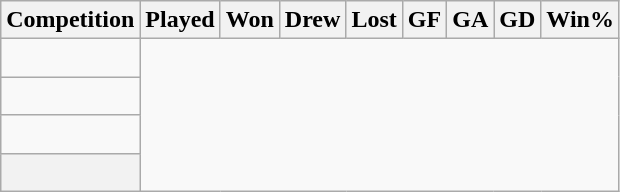<table class="wikitable sortable" style="text-align: center;">
<tr>
<th>Competition</th>
<th>Played</th>
<th>Won</th>
<th>Drew</th>
<th>Lost</th>
<th>GF</th>
<th>GA</th>
<th>GD</th>
<th>Win%</th>
</tr>
<tr>
<td align="left"><br></td>
</tr>
<tr>
<td align="left"><br></td>
</tr>
<tr>
<td align="left"><br></td>
</tr>
<tr class="sortbottom">
<th><br></th>
</tr>
</table>
